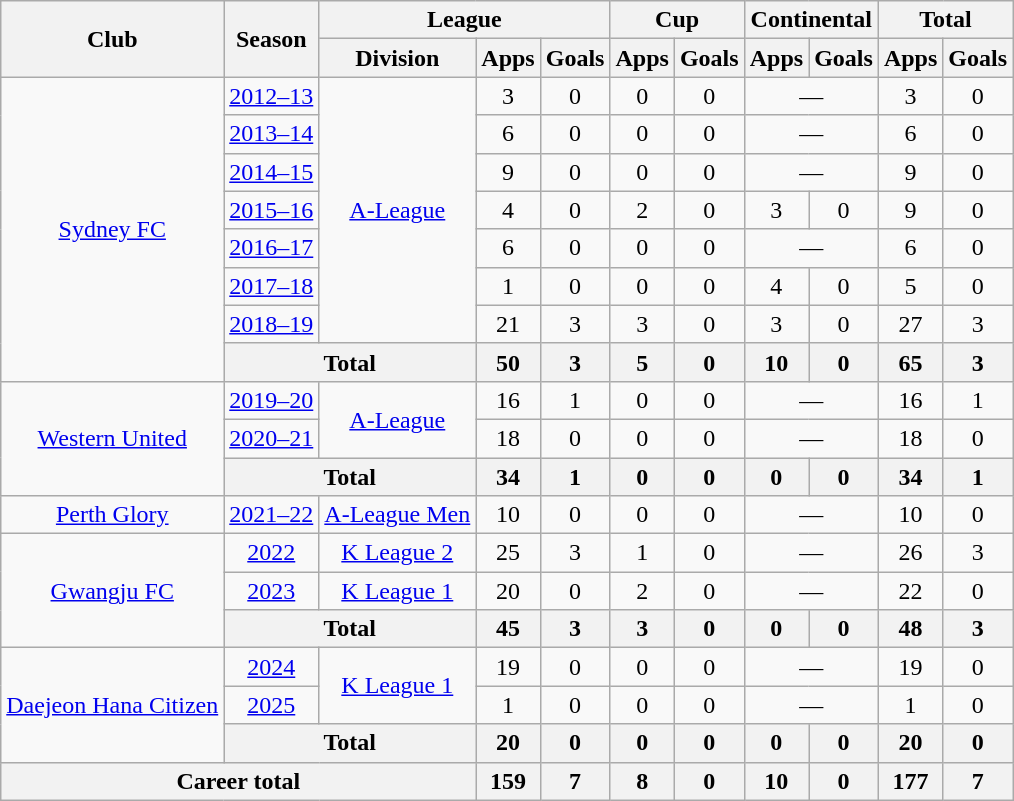<table class="wikitable" style="text-align:center;">
<tr>
<th rowspan="2">Club</th>
<th rowspan="2">Season</th>
<th colspan="3">League</th>
<th colspan="2">Cup</th>
<th colspan="2">Continental</th>
<th colspan="2">Total</th>
</tr>
<tr>
<th>Division</th>
<th>Apps</th>
<th>Goals</th>
<th>Apps</th>
<th>Goals</th>
<th>Apps</th>
<th>Goals</th>
<th>Apps</th>
<th>Goals</th>
</tr>
<tr>
<td rowspan="8" style="centre"><a href='#'>Sydney FC</a></td>
<td><a href='#'>2012–13</a></td>
<td rowspan=7><a href='#'>A-League</a></td>
<td>3</td>
<td>0</td>
<td>0</td>
<td>0</td>
<td colspan="2">—</td>
<td>3</td>
<td>0</td>
</tr>
<tr>
<td><a href='#'>2013–14</a></td>
<td>6</td>
<td>0</td>
<td>0</td>
<td>0</td>
<td colspan="2">—</td>
<td>6</td>
<td>0</td>
</tr>
<tr>
<td><a href='#'>2014–15</a></td>
<td>9</td>
<td>0</td>
<td>0</td>
<td>0</td>
<td colspan="2">—</td>
<td>9</td>
<td>0</td>
</tr>
<tr>
<td><a href='#'>2015–16</a></td>
<td>4</td>
<td>0</td>
<td>2</td>
<td>0</td>
<td>3</td>
<td>0</td>
<td>9</td>
<td>0</td>
</tr>
<tr>
<td><a href='#'>2016–17</a></td>
<td>6</td>
<td>0</td>
<td>0</td>
<td>0</td>
<td colspan="2">—</td>
<td>6</td>
<td>0</td>
</tr>
<tr>
<td><a href='#'>2017–18</a></td>
<td>1</td>
<td>0</td>
<td>0</td>
<td>0</td>
<td>4</td>
<td>0</td>
<td>5</td>
<td>0</td>
</tr>
<tr>
<td><a href='#'>2018–19</a></td>
<td>21</td>
<td>3</td>
<td>3</td>
<td>0</td>
<td>3</td>
<td>0</td>
<td>27</td>
<td>3</td>
</tr>
<tr>
<th colspan=2>Total</th>
<th>50</th>
<th>3</th>
<th>5</th>
<th>0</th>
<th>10</th>
<th>0</th>
<th>65</th>
<th>3</th>
</tr>
<tr>
<td rowspan=3><a href='#'>Western United</a></td>
<td><a href='#'>2019–20</a></td>
<td rowspan=2><a href='#'>A-League</a></td>
<td>16</td>
<td>1</td>
<td>0</td>
<td>0</td>
<td colspan="2">—</td>
<td>16</td>
<td>1</td>
</tr>
<tr>
<td><a href='#'>2020–21</a></td>
<td>18</td>
<td>0</td>
<td>0</td>
<td>0</td>
<td colspan="2">—</td>
<td>18</td>
<td>0</td>
</tr>
<tr>
<th colspan=2>Total</th>
<th>34</th>
<th>1</th>
<th>0</th>
<th>0</th>
<th>0</th>
<th>0</th>
<th>34</th>
<th>1</th>
</tr>
<tr>
<td rowspan=1><a href='#'>Perth Glory</a></td>
<td><a href='#'>2021–22</a></td>
<td><a href='#'>A-League Men</a></td>
<td>10</td>
<td>0</td>
<td>0</td>
<td>0</td>
<td colspan="2">—</td>
<td>10</td>
<td>0</td>
</tr>
<tr>
<td rowspan=3><a href='#'>Gwangju FC</a></td>
<td><a href='#'>2022</a></td>
<td><a href='#'>K League 2</a></td>
<td>25</td>
<td>3</td>
<td>1</td>
<td>0</td>
<td colspan="2">—</td>
<td>26</td>
<td>3</td>
</tr>
<tr>
<td><a href='#'>2023</a></td>
<td><a href='#'>K League 1</a></td>
<td>20</td>
<td>0</td>
<td>2</td>
<td>0</td>
<td colspan="2">—</td>
<td>22</td>
<td>0</td>
</tr>
<tr>
<th colspan=2>Total</th>
<th>45</th>
<th>3</th>
<th>3</th>
<th>0</th>
<th>0</th>
<th>0</th>
<th>48</th>
<th>3</th>
</tr>
<tr>
<td rowspan=3><a href='#'>Daejeon Hana Citizen</a></td>
<td><a href='#'>2024</a></td>
<td rowspan=2><a href='#'>K League 1</a></td>
<td>19</td>
<td>0</td>
<td>0</td>
<td>0</td>
<td colspan=2>—</td>
<td>19</td>
<td>0</td>
</tr>
<tr>
<td><a href='#'>2025</a></td>
<td>1</td>
<td>0</td>
<td>0</td>
<td>0</td>
<td colspan=2>—</td>
<td>1</td>
<td>0</td>
</tr>
<tr>
<th colspan=2>Total</th>
<th>20</th>
<th>0</th>
<th>0</th>
<th>0</th>
<th>0</th>
<th>0</th>
<th>20</th>
<th>0</th>
</tr>
<tr>
<th colspan=3>Career total</th>
<th>159</th>
<th>7</th>
<th>8</th>
<th>0</th>
<th>10</th>
<th>0</th>
<th>177</th>
<th>7</th>
</tr>
</table>
